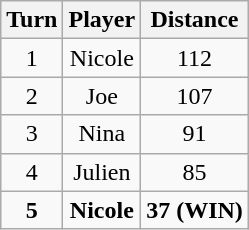<table class="wikitable" style="text-align:center;">
<tr>
<th>Turn</th>
<th>Player</th>
<th>Distance</th>
</tr>
<tr>
<td>1</td>
<td>Nicole</td>
<td>112</td>
</tr>
<tr>
<td>2</td>
<td>Joe</td>
<td>107</td>
</tr>
<tr>
<td>3</td>
<td>Nina</td>
<td>91</td>
</tr>
<tr>
<td>4</td>
<td>Julien</td>
<td>85</td>
</tr>
<tr>
<td><strong>5</strong></td>
<td><strong>Nicole</strong></td>
<td><strong>37 (WIN)</strong></td>
</tr>
</table>
